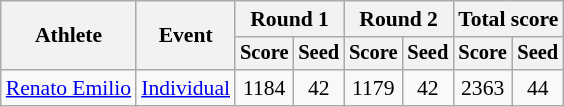<table class="wikitable" style="font-size:90%">
<tr>
<th rowspan="2">Athlete</th>
<th rowspan="2">Event</th>
<th colspan="2">Round 1</th>
<th colspan="2">Round 2</th>
<th colspan="2">Total score</th>
</tr>
<tr style="font-size:95%">
<th>Score</th>
<th>Seed</th>
<th>Score</th>
<th>Seed</th>
<th>Score</th>
<th>Seed</th>
</tr>
<tr align=center>
<td align=left><a href='#'>Renato Emilio</a></td>
<td style="text-align:left;"><a href='#'>Individual</a></td>
<td>1184</td>
<td>42</td>
<td>1179</td>
<td>42</td>
<td>2363</td>
<td>44</td>
</tr>
</table>
